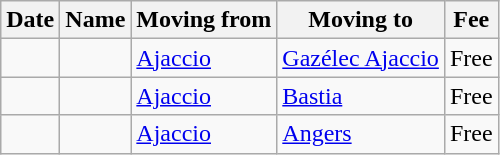<table class="wikitable sortable">
<tr>
<th>Date</th>
<th>Name</th>
<th>Moving from</th>
<th>Moving to</th>
<th>Fee</th>
</tr>
<tr>
<td><strong></strong></td>
<td> </td>
<td><a href='#'>Ajaccio</a></td>
<td><a href='#'>Gazélec Ajaccio</a></td>
<td>Free</td>
</tr>
<tr>
<td><strong></strong></td>
<td> </td>
<td><a href='#'>Ajaccio</a></td>
<td><a href='#'>Bastia</a></td>
<td>Free</td>
</tr>
<tr>
<td><strong></strong></td>
<td> </td>
<td><a href='#'>Ajaccio</a></td>
<td><a href='#'>Angers</a></td>
<td>Free</td>
</tr>
</table>
